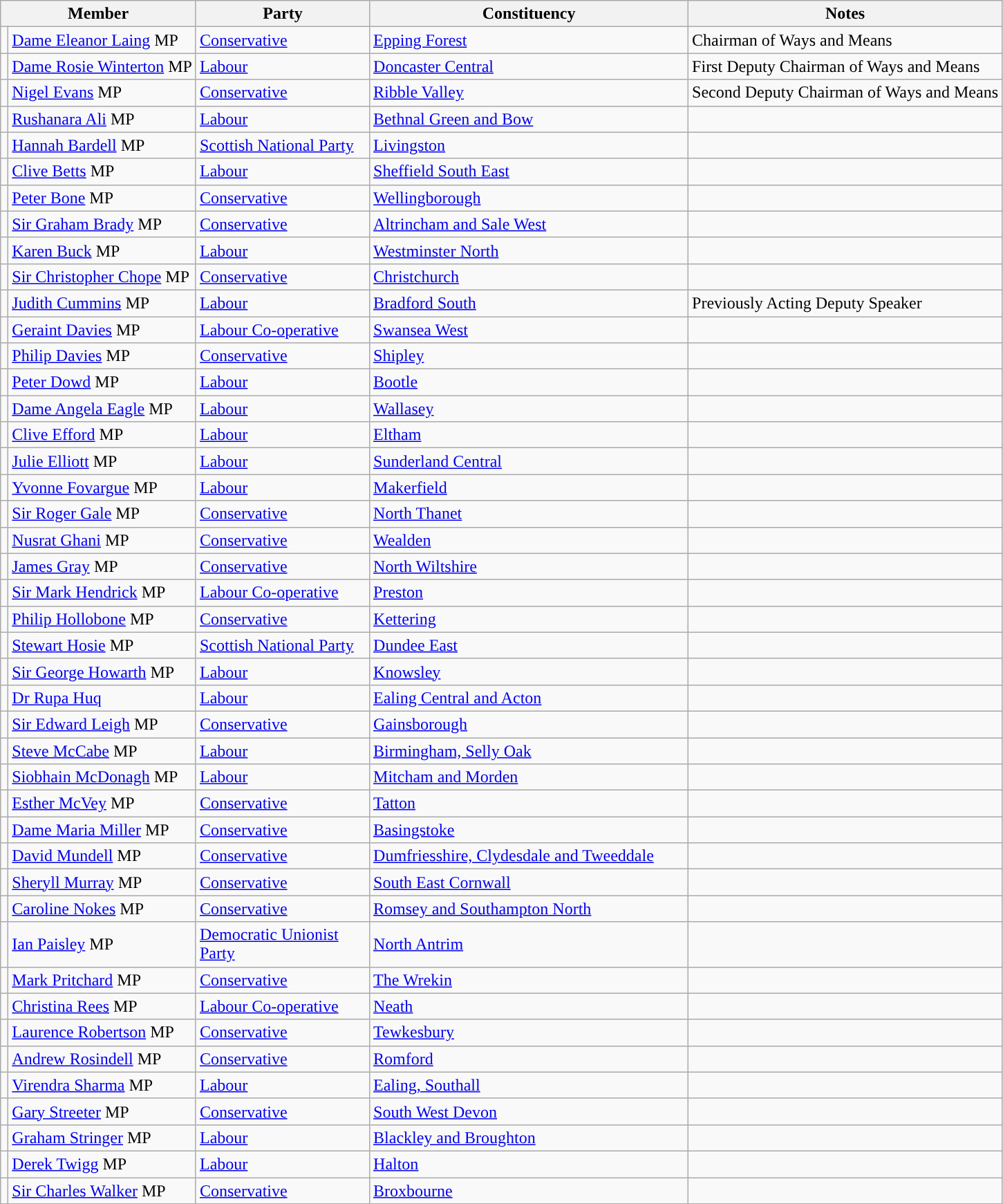<table class="wikitable">
<tr>
<th colspan="2" width="160px">Member</th>
<th width="160px">Party</th>
<th width="300px">Constituency</th>
<th>Notes</th>
</tr>
<tr>
<td style="color:inherit;background:"></td>
<td><a href='#'>Dame Eleanor Laing</a> MP</td>
<td><a href='#'>Conservative</a></td>
<td><a href='#'>Epping Forest</a></td>
<td>Chairman of Ways and Means</td>
</tr>
<tr>
<td style="color:inherit;background:"></td>
<td><a href='#'>Dame Rosie Winterton</a> MP</td>
<td><a href='#'>Labour</a></td>
<td><a href='#'>Doncaster Central</a></td>
<td>First Deputy Chairman of Ways and Means</td>
</tr>
<tr>
<td style="color:inherit;background:"></td>
<td><a href='#'>Nigel Evans</a> MP</td>
<td><a href='#'>Conservative</a></td>
<td><a href='#'>Ribble Valley</a></td>
<td>Second Deputy Chairman of Ways and Means</td>
</tr>
<tr>
<td style="color:inherit;background:"></td>
<td><a href='#'>Rushanara Ali</a> MP</td>
<td><a href='#'>Labour</a></td>
<td><a href='#'>Bethnal Green and Bow</a></td>
<td></td>
</tr>
<tr>
<td style="color:inherit;background:"></td>
<td><a href='#'>Hannah Bardell</a> MP</td>
<td><a href='#'>Scottish National Party</a></td>
<td><a href='#'>Livingston</a></td>
<td></td>
</tr>
<tr>
<td style="color:inherit;background:"></td>
<td><a href='#'>Clive Betts</a> MP</td>
<td><a href='#'>Labour</a></td>
<td><a href='#'>Sheffield South East</a></td>
<td></td>
</tr>
<tr>
<td style="color:inherit;background:"></td>
<td><a href='#'>Peter Bone</a> MP</td>
<td><a href='#'>Conservative</a></td>
<td><a href='#'>Wellingborough</a></td>
<td></td>
</tr>
<tr>
<td style="color:inherit;background:"></td>
<td><a href='#'>Sir Graham Brady</a> MP</td>
<td><a href='#'>Conservative</a></td>
<td><a href='#'>Altrincham and Sale West</a></td>
<td></td>
</tr>
<tr>
<td style="color:inherit;background:"></td>
<td><a href='#'>Karen Buck</a> MP</td>
<td><a href='#'>Labour</a></td>
<td><a href='#'>Westminster North</a></td>
<td></td>
</tr>
<tr>
<td style="color:inherit;background:"></td>
<td><a href='#'>Sir Christopher Chope</a> MP</td>
<td><a href='#'>Conservative</a></td>
<td><a href='#'>Christchurch</a></td>
<td></td>
</tr>
<tr>
<td style="color:inherit;background:"></td>
<td><a href='#'>Judith Cummins</a> MP</td>
<td><a href='#'>Labour</a></td>
<td><a href='#'>Bradford South</a></td>
<td>Previously Acting Deputy Speaker</td>
</tr>
<tr>
<td style="color:inherit;background:"></td>
<td><a href='#'>Geraint Davies</a> MP</td>
<td><a href='#'>Labour Co-operative</a></td>
<td><a href='#'>Swansea West</a></td>
<td></td>
</tr>
<tr>
<td style="color:inherit;background:"></td>
<td><a href='#'>Philip Davies</a> MP</td>
<td><a href='#'>Conservative</a></td>
<td><a href='#'>Shipley</a></td>
<td></td>
</tr>
<tr>
<td style="color:inherit;background:"></td>
<td><a href='#'>Peter Dowd</a> MP</td>
<td><a href='#'>Labour</a></td>
<td><a href='#'>Bootle</a></td>
<td></td>
</tr>
<tr>
<td style="color:inherit;background:"></td>
<td><a href='#'>Dame Angela Eagle</a> MP</td>
<td><a href='#'>Labour</a></td>
<td><a href='#'>Wallasey</a></td>
<td></td>
</tr>
<tr>
<td style="color:inherit;background:"></td>
<td><a href='#'>Clive Efford</a> MP</td>
<td><a href='#'>Labour</a></td>
<td><a href='#'>Eltham</a></td>
<td></td>
</tr>
<tr>
<td style="color:inherit;background:"></td>
<td><a href='#'>Julie Elliott</a> MP</td>
<td><a href='#'>Labour</a></td>
<td><a href='#'>Sunderland Central</a></td>
<td></td>
</tr>
<tr>
<td style="color:inherit;background:"></td>
<td><a href='#'>Yvonne Fovargue</a> MP</td>
<td><a href='#'>Labour</a></td>
<td><a href='#'>Makerfield</a></td>
<td></td>
</tr>
<tr>
<td style="color:inherit;background:"></td>
<td><a href='#'>Sir Roger Gale</a> MP</td>
<td><a href='#'>Conservative</a></td>
<td><a href='#'>North Thanet</a></td>
<td></td>
</tr>
<tr>
<td style="color:inherit;background:"></td>
<td><a href='#'>Nusrat Ghani</a> MP</td>
<td><a href='#'>Conservative</a></td>
<td><a href='#'>Wealden</a></td>
<td></td>
</tr>
<tr>
<td style="color:inherit;background:"></td>
<td><a href='#'>James Gray</a> MP</td>
<td><a href='#'>Conservative</a></td>
<td><a href='#'>North Wiltshire</a></td>
<td></td>
</tr>
<tr>
<td style="color:inherit;background:"></td>
<td><a href='#'>Sir Mark Hendrick</a> MP</td>
<td><a href='#'>Labour Co-operative</a></td>
<td><a href='#'>Preston</a></td>
<td></td>
</tr>
<tr>
<td style="color:inherit;background:"></td>
<td><a href='#'>Philip Hollobone</a> MP</td>
<td><a href='#'>Conservative</a></td>
<td><a href='#'>Kettering</a></td>
<td></td>
</tr>
<tr>
<td style="color:inherit;background:"></td>
<td><a href='#'>Stewart Hosie</a> MP</td>
<td><a href='#'>Scottish National Party</a></td>
<td><a href='#'>Dundee East</a></td>
<td></td>
</tr>
<tr>
<td style="color:inherit;background:"></td>
<td><a href='#'>Sir George Howarth</a> MP</td>
<td><a href='#'>Labour</a></td>
<td><a href='#'>Knowsley</a></td>
<td></td>
</tr>
<tr>
<td style="color:inherit;background:"></td>
<td><a href='#'>Dr Rupa Huq</a></td>
<td><a href='#'>Labour</a></td>
<td><a href='#'>Ealing Central and Acton</a></td>
<td></td>
</tr>
<tr>
<td style="color:inherit;background:"></td>
<td><a href='#'>Sir Edward Leigh</a> MP</td>
<td><a href='#'>Conservative</a></td>
<td><a href='#'>Gainsborough</a></td>
<td></td>
</tr>
<tr>
<td style="color:inherit;background:"></td>
<td><a href='#'>Steve McCabe</a> MP</td>
<td><a href='#'>Labour</a></td>
<td><a href='#'>Birmingham, Selly Oak</a></td>
<td></td>
</tr>
<tr>
<td style="color:inherit;background:"></td>
<td><a href='#'>Siobhain McDonagh</a> MP</td>
<td><a href='#'>Labour</a></td>
<td><a href='#'>Mitcham and Morden</a></td>
<td></td>
</tr>
<tr>
<td style="color:inherit;background:"></td>
<td><a href='#'>Esther McVey</a> MP</td>
<td><a href='#'>Conservative</a></td>
<td><a href='#'>Tatton</a></td>
<td></td>
</tr>
<tr>
<td style="color:inherit;background:"></td>
<td><a href='#'>Dame Maria Miller</a> MP</td>
<td><a href='#'>Conservative</a></td>
<td><a href='#'>Basingstoke</a></td>
<td></td>
</tr>
<tr>
<td style="color:inherit;background:"></td>
<td><a href='#'>David Mundell</a> MP</td>
<td><a href='#'>Conservative</a></td>
<td><a href='#'>Dumfriesshire, Clydesdale and Tweeddale</a></td>
<td></td>
</tr>
<tr>
<td style="color:inherit;background:"></td>
<td><a href='#'>Sheryll Murray</a> MP</td>
<td><a href='#'>Conservative</a></td>
<td><a href='#'>South East Cornwall</a></td>
<td></td>
</tr>
<tr>
<td style="color:inherit;background:"></td>
<td><a href='#'>Caroline Nokes</a> MP</td>
<td><a href='#'>Conservative</a></td>
<td><a href='#'>Romsey and Southampton North</a></td>
<td></td>
</tr>
<tr>
<td style="color:inherit;background:"></td>
<td><a href='#'>Ian Paisley</a> MP</td>
<td><a href='#'>Democratic Unionist Party</a></td>
<td><a href='#'>North Antrim</a></td>
<td></td>
</tr>
<tr>
<td style="color:inherit;background:"></td>
<td><a href='#'>Mark Pritchard</a> MP</td>
<td><a href='#'>Conservative</a></td>
<td><a href='#'>The Wrekin</a></td>
<td></td>
</tr>
<tr>
<td style="color:inherit;background:"></td>
<td><a href='#'>Christina Rees</a> MP</td>
<td><a href='#'>Labour Co-operative</a></td>
<td><a href='#'>Neath</a></td>
<td></td>
</tr>
<tr>
<td style="color:inherit;background:"></td>
<td><a href='#'>Laurence Robertson</a> MP</td>
<td><a href='#'>Conservative</a></td>
<td><a href='#'>Tewkesbury</a></td>
<td></td>
</tr>
<tr>
<td style="color:inherit;background:"></td>
<td><a href='#'>Andrew Rosindell</a> MP</td>
<td><a href='#'>Conservative</a></td>
<td><a href='#'>Romford</a></td>
<td></td>
</tr>
<tr>
<td style="color:inherit;background:"></td>
<td><a href='#'>Virendra Sharma</a> MP</td>
<td><a href='#'>Labour</a></td>
<td><a href='#'>Ealing, Southall</a></td>
<td></td>
</tr>
<tr>
<td style="color:inherit;background:"></td>
<td><a href='#'>Gary Streeter</a> MP</td>
<td><a href='#'>Conservative</a></td>
<td><a href='#'>South West Devon</a></td>
<td></td>
</tr>
<tr>
<td style="color:inherit;background:"></td>
<td><a href='#'>Graham Stringer</a> MP</td>
<td><a href='#'>Labour</a></td>
<td><a href='#'>Blackley and Broughton</a></td>
<td></td>
</tr>
<tr>
<td style="color:inherit;background:"></td>
<td><a href='#'>Derek Twigg</a> MP</td>
<td><a href='#'>Labour</a></td>
<td><a href='#'>Halton</a></td>
<td></td>
</tr>
<tr>
<td style="color:inherit;background:"></td>
<td><a href='#'>Sir Charles Walker</a> MP</td>
<td><a href='#'>Conservative</a></td>
<td><a href='#'>Broxbourne</a></td>
<td></td>
</tr>
</table>
